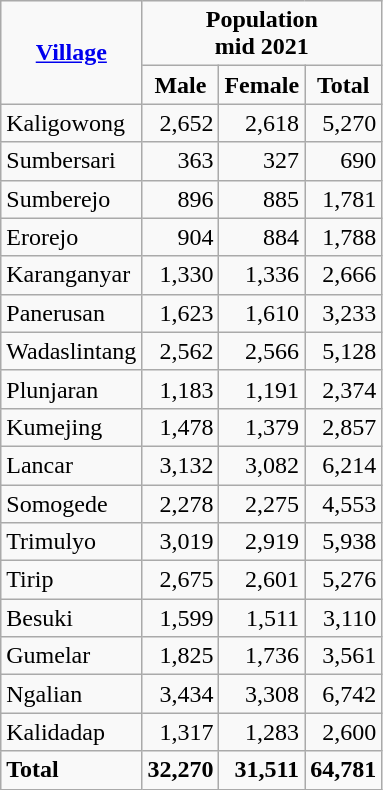<table class="wikitable">
<tr>
<td style="text-align: center;" rowspan="2"><strong><a href='#'>Village</a></strong></td>
<td style="text-align: center;" colspan="3"><strong>Population<br>mid 2021</strong></td>
</tr>
<tr>
<td style="text-align: center;"><strong>Male</strong></td>
<td style="text-align: center;"><strong>Female</strong></td>
<td style="text-align: center;"><strong>Total</strong></td>
</tr>
<tr>
<td>Kaligowong</td>
<td style="text-align: right;">2,652</td>
<td style="text-align: right;">2,618</td>
<td style="text-align: right;">5,270</td>
</tr>
<tr>
<td>Sumbersari</td>
<td style="text-align: right;">363</td>
<td style="text-align: right;">327</td>
<td style="text-align: right;">690</td>
</tr>
<tr>
<td>Sumberejo</td>
<td style="text-align: right;">896</td>
<td style="text-align: right;">885</td>
<td style="text-align: right;">1,781</td>
</tr>
<tr>
<td>Erorejo</td>
<td style="text-align: right;">904</td>
<td style="text-align: right;">884</td>
<td style="text-align: right;">1,788</td>
</tr>
<tr>
<td>Karanganyar</td>
<td style="text-align: right;">1,330</td>
<td style="text-align: right;">1,336</td>
<td style="text-align: right;">2,666</td>
</tr>
<tr>
<td>Panerusan</td>
<td style="text-align: right;">1,623</td>
<td style="text-align: right;">1,610</td>
<td style="text-align: right;">3,233</td>
</tr>
<tr>
<td>Wadaslintang</td>
<td style="text-align: right;">2,562</td>
<td style="text-align: right;">2,566</td>
<td style="text-align: right;">5,128</td>
</tr>
<tr>
<td>Plunjaran</td>
<td style="text-align: right;">1,183</td>
<td style="text-align: right;">1,191</td>
<td style="text-align: right;">2,374</td>
</tr>
<tr>
<td>Kumejing</td>
<td style="text-align: right;">1,478</td>
<td style="text-align: right;">1,379</td>
<td style="text-align: right;">2,857</td>
</tr>
<tr>
<td>Lancar</td>
<td style="text-align: right;">3,132</td>
<td style="text-align: right;">3,082</td>
<td style="text-align: right;">6,214</td>
</tr>
<tr>
<td>Somogede</td>
<td style="text-align: right;">2,278</td>
<td style="text-align: right;">2,275</td>
<td style="text-align: right;">4,553</td>
</tr>
<tr>
<td>Trimulyo</td>
<td style="text-align: right;">3,019</td>
<td style="text-align: right;">2,919</td>
<td style="text-align: right;">5,938</td>
</tr>
<tr>
<td>Tirip</td>
<td style="text-align: right;">2,675</td>
<td style="text-align: right;">2,601</td>
<td style="text-align: right;">5,276</td>
</tr>
<tr>
<td>Besuki</td>
<td style="text-align: right;">1,599</td>
<td style="text-align: right;">1,511</td>
<td style="text-align: right;">3,110</td>
</tr>
<tr>
<td>Gumelar</td>
<td style="text-align: right;">1,825</td>
<td style="text-align: right;">1,736</td>
<td style="text-align: right;">3,561</td>
</tr>
<tr>
<td>Ngalian</td>
<td style="text-align: right;">3,434</td>
<td style="text-align: right;">3,308</td>
<td style="text-align: right;">6,742</td>
</tr>
<tr>
<td>Kalidadap</td>
<td style="text-align: right;">1,317</td>
<td style="text-align: right;">1,283</td>
<td style="text-align: right;">2,600</td>
</tr>
<tr>
<td><strong>Total</strong></td>
<td style="text-align: right;"><strong>32,270</strong></td>
<td style="text-align: right;"><strong>31,511</strong></td>
<td style="text-align: right;"><strong>64,781</strong></td>
</tr>
</table>
